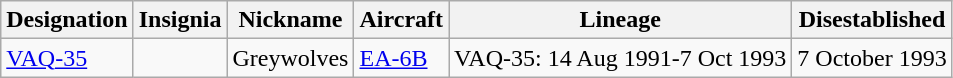<table class="wikitable">
<tr>
<th>Designation</th>
<th>Insignia</th>
<th>Nickname</th>
<th>Aircraft</th>
<th>Lineage</th>
<th>Disestablished</th>
</tr>
<tr>
<td><a href='#'>VAQ-35</a></td>
<td></td>
<td>Greywolves</td>
<td><a href='#'>EA-6B</a></td>
<td style="white-space: nowrap;">VAQ-35: 14 Aug 1991-7 Oct 1993</td>
<td>7 October 1993</td>
</tr>
</table>
